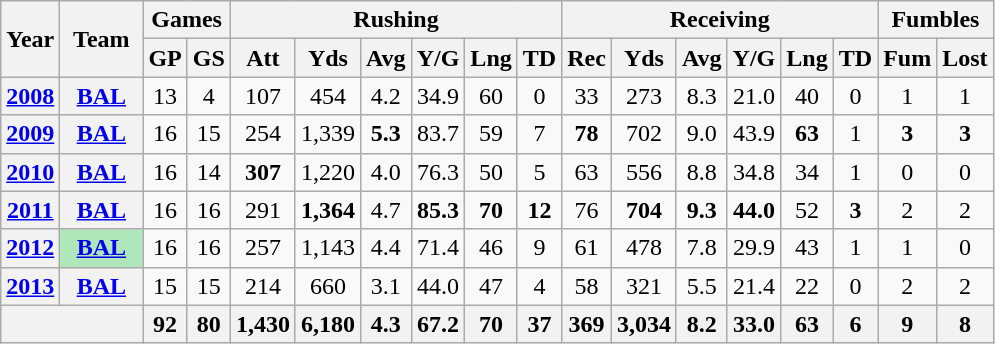<table class="wikitable" style="text-align:center;">
<tr>
<th rowspan="2">Year</th>
<th rowspan="2">Team</th>
<th colspan="2">Games</th>
<th colspan="6">Rushing</th>
<th colspan="6">Receiving</th>
<th colspan="2">Fumbles</th>
</tr>
<tr>
<th>GP</th>
<th>GS</th>
<th>Att</th>
<th>Yds</th>
<th>Avg</th>
<th>Y/G</th>
<th>Lng</th>
<th>TD</th>
<th>Rec</th>
<th>Yds</th>
<th>Avg</th>
<th>Y/G</th>
<th>Lng</th>
<th>TD</th>
<th>Fum</th>
<th>Lost</th>
</tr>
<tr>
<th><a href='#'>2008</a></th>
<th><a href='#'>BAL</a></th>
<td>13</td>
<td>4</td>
<td>107</td>
<td>454</td>
<td>4.2</td>
<td>34.9</td>
<td>60</td>
<td>0</td>
<td>33</td>
<td>273</td>
<td>8.3</td>
<td>21.0</td>
<td>40</td>
<td>0</td>
<td>1</td>
<td>1</td>
</tr>
<tr>
<th><a href='#'>2009</a></th>
<th><a href='#'>BAL</a></th>
<td>16</td>
<td>15</td>
<td>254</td>
<td>1,339</td>
<td><strong>5.3</strong></td>
<td>83.7</td>
<td>59</td>
<td>7</td>
<td><strong>78</strong></td>
<td>702</td>
<td>9.0</td>
<td>43.9</td>
<td><strong>63</strong></td>
<td>1</td>
<td><strong>3</strong></td>
<td><strong>3</strong></td>
</tr>
<tr>
<th><a href='#'>2010</a></th>
<th><a href='#'>BAL</a></th>
<td>16</td>
<td>14</td>
<td><strong>307</strong></td>
<td>1,220</td>
<td>4.0</td>
<td>76.3</td>
<td>50</td>
<td>5</td>
<td>63</td>
<td>556</td>
<td>8.8</td>
<td>34.8</td>
<td>34</td>
<td>1</td>
<td>0</td>
<td>0</td>
</tr>
<tr>
<th><a href='#'>2011</a></th>
<th><a href='#'>BAL</a></th>
<td>16</td>
<td>16</td>
<td>291</td>
<td><strong>1,364</strong></td>
<td>4.7</td>
<td><strong>85.3</strong></td>
<td><strong>70</strong></td>
<td><strong>12</strong></td>
<td>76</td>
<td><strong>704</strong></td>
<td><strong>9.3</strong></td>
<td><strong>44.0</strong></td>
<td>52</td>
<td><strong>3</strong></td>
<td>2</td>
<td>2</td>
</tr>
<tr>
<th><a href='#'>2012</a></th>
<th style="background:#afe6ba; width:3em;"><a href='#'>BAL</a></th>
<td>16</td>
<td>16</td>
<td>257</td>
<td>1,143</td>
<td>4.4</td>
<td>71.4</td>
<td>46</td>
<td>9</td>
<td>61</td>
<td>478</td>
<td>7.8</td>
<td>29.9</td>
<td>43</td>
<td>1</td>
<td>1</td>
<td>0</td>
</tr>
<tr>
<th><a href='#'>2013</a></th>
<th><a href='#'>BAL</a></th>
<td>15</td>
<td>15</td>
<td>214</td>
<td>660</td>
<td>3.1</td>
<td>44.0</td>
<td>47</td>
<td>4</td>
<td>58</td>
<td>321</td>
<td>5.5</td>
<td>21.4</td>
<td>22</td>
<td>0</td>
<td>2</td>
<td>2</td>
</tr>
<tr>
<th colspan="2"></th>
<th>92</th>
<th>80</th>
<th>1,430</th>
<th>6,180</th>
<th>4.3</th>
<th>67.2</th>
<th>70</th>
<th>37</th>
<th>369</th>
<th>3,034</th>
<th>8.2</th>
<th>33.0</th>
<th>63</th>
<th>6</th>
<th>9</th>
<th>8</th>
</tr>
</table>
